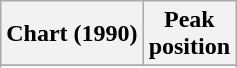<table class="wikitable sortable">
<tr>
<th align="left">Chart (1990)</th>
<th align="center">Peak<br>position</th>
</tr>
<tr>
</tr>
<tr>
</tr>
</table>
